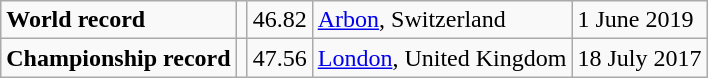<table class="wikitable">
<tr>
<td><strong>World record</strong></td>
<td></td>
<td>46.82</td>
<td><a href='#'>Arbon</a>, Switzerland</td>
<td>1 June 2019</td>
</tr>
<tr>
<td><strong>Championship record</strong></td>
<td></td>
<td>47.56</td>
<td><a href='#'>London</a>, United Kingdom</td>
<td>18 July 2017</td>
</tr>
</table>
